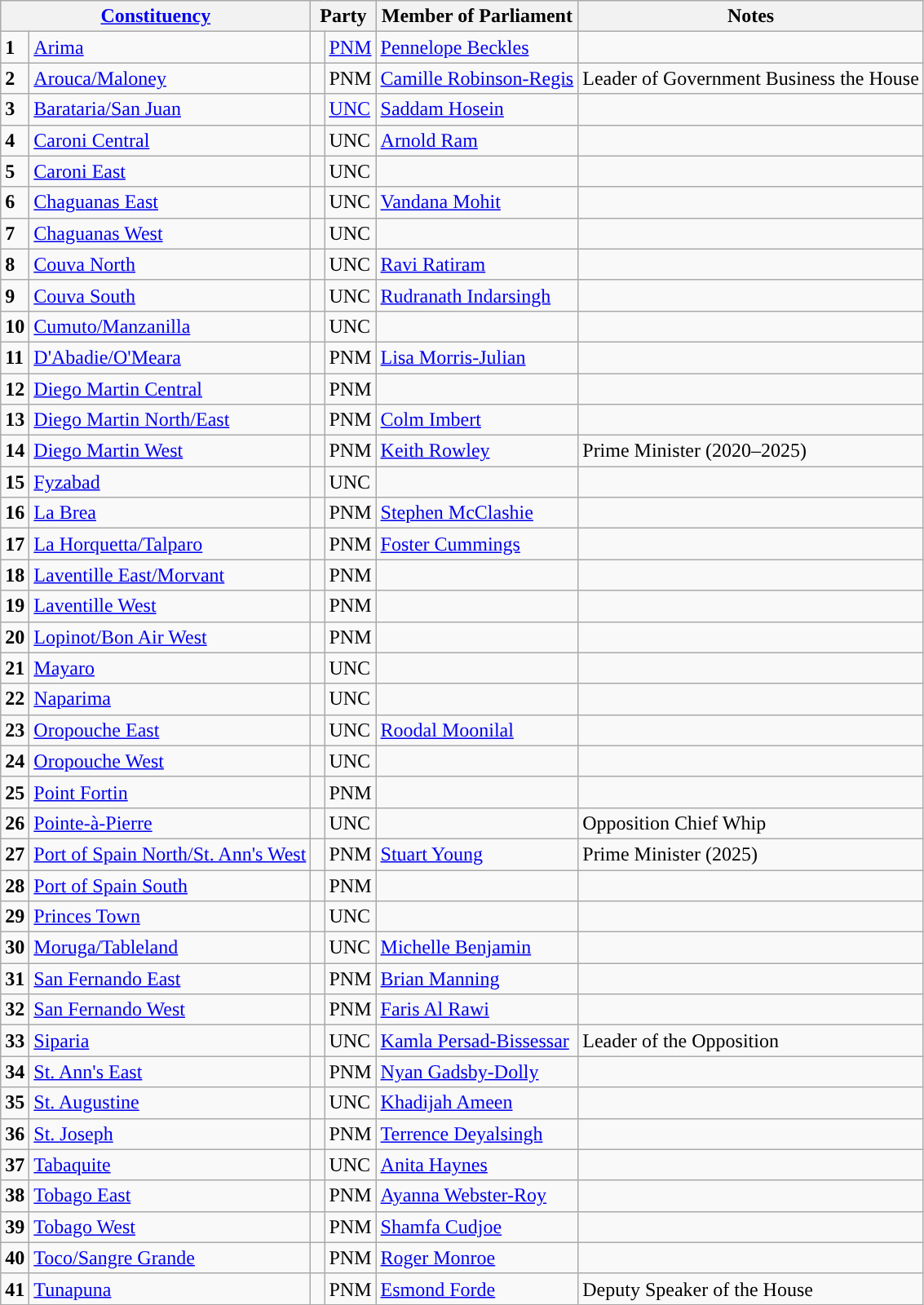<table class="wikitable sortable">
<tr>
<th colspan="2"><a href='#'>Constituency</a></th>
<th colspan="2">Party</th>
<th>Member of Parliament</th>
<th>Notes</th>
</tr>
<tr>
<td><strong>1</strong></td>
<td><a href='#'>Arima</a></td>
<td style="background:"> </td>
<td><a href='#'>PNM</a></td>
<td><a href='#'>Pennelope Beckles</a></td>
<td></td>
</tr>
<tr>
<td><strong>2</strong></td>
<td><a href='#'>Arouca/Maloney</a></td>
<td style="background:"> </td>
<td>PNM</td>
<td><a href='#'>Camille Robinson-Regis</a></td>
<td>Leader of Government Business the House</td>
</tr>
<tr>
<td><strong>3</strong></td>
<td><a href='#'>Barataria/San Juan</a></td>
<td style="background:"> </td>
<td><a href='#'>UNC</a></td>
<td><a href='#'>Saddam Hosein</a></td>
<td></td>
</tr>
<tr>
<td><strong>4</strong></td>
<td><a href='#'>Caroni Central</a></td>
<td style="background:"> </td>
<td>UNC</td>
<td><a href='#'>Arnold Ram</a></td>
<td></td>
</tr>
<tr>
<td><strong>5</strong></td>
<td><a href='#'>Caroni East</a></td>
<td style="background:"> </td>
<td>UNC</td>
<td></td>
<td></td>
</tr>
<tr>
<td><strong>6</strong></td>
<td><a href='#'>Chaguanas East</a></td>
<td style="background:"> </td>
<td>UNC</td>
<td><a href='#'>Vandana Mohit</a></td>
<td></td>
</tr>
<tr>
<td><strong>7</strong></td>
<td><a href='#'>Chaguanas West</a></td>
<td style="background:"> </td>
<td>UNC</td>
<td></td>
<td></td>
</tr>
<tr>
<td><strong>8</strong></td>
<td><a href='#'>Couva North</a></td>
<td style="background:"> </td>
<td>UNC</td>
<td><a href='#'>Ravi Ratiram</a></td>
<td></td>
</tr>
<tr>
<td><strong>9</strong></td>
<td><a href='#'>Couva South</a></td>
<td style="background:"> </td>
<td>UNC</td>
<td><a href='#'>Rudranath Indarsingh</a></td>
<td></td>
</tr>
<tr>
<td><strong>10</strong></td>
<td><a href='#'>Cumuto/Manzanilla</a></td>
<td style="background:"> </td>
<td>UNC</td>
<td></td>
<td></td>
</tr>
<tr>
<td><strong>11</strong></td>
<td><a href='#'>D'Abadie/O'Meara</a></td>
<td style="background:"> </td>
<td>PNM</td>
<td><a href='#'>Lisa Morris-Julian</a></td>
<td></td>
</tr>
<tr>
<td><strong>12</strong></td>
<td><a href='#'>Diego Martin Central</a></td>
<td style="background:"> </td>
<td>PNM</td>
<td></td>
<td></td>
</tr>
<tr>
<td><strong>13</strong></td>
<td><a href='#'>Diego Martin North/East</a></td>
<td style="background:"> </td>
<td>PNM</td>
<td><a href='#'>Colm Imbert</a></td>
<td></td>
</tr>
<tr>
<td><strong>14</strong></td>
<td><a href='#'>Diego Martin West</a></td>
<td style="background:"> </td>
<td>PNM</td>
<td><a href='#'>Keith Rowley</a></td>
<td>Prime Minister (2020–2025)</td>
</tr>
<tr>
<td><strong>15</strong></td>
<td><a href='#'>Fyzabad</a></td>
<td style="background:"> </td>
<td>UNC</td>
<td></td>
<td></td>
</tr>
<tr>
<td><strong>16</strong></td>
<td><a href='#'>La Brea</a></td>
<td style="background:"> </td>
<td>PNM</td>
<td><a href='#'>Stephen McClashie</a></td>
<td></td>
</tr>
<tr>
<td><strong>17</strong></td>
<td><a href='#'>La Horquetta/Talparo</a></td>
<td style="background:"> </td>
<td>PNM</td>
<td><a href='#'>Foster Cummings</a></td>
<td></td>
</tr>
<tr>
<td><strong>18</strong></td>
<td><a href='#'>Laventille East/Morvant</a></td>
<td style="background:"> </td>
<td>PNM</td>
<td></td>
<td></td>
</tr>
<tr>
<td><strong>19</strong></td>
<td><a href='#'>Laventille West</a></td>
<td style="background:"> </td>
<td>PNM</td>
<td></td>
<td></td>
</tr>
<tr>
<td><strong>20</strong></td>
<td><a href='#'>Lopinot/Bon Air West</a></td>
<td style="background:"> </td>
<td>PNM</td>
<td></td>
<td></td>
</tr>
<tr>
<td><strong>21</strong></td>
<td><a href='#'>Mayaro</a></td>
<td style="background:"> </td>
<td>UNC</td>
<td></td>
<td></td>
</tr>
<tr>
<td><strong>22</strong></td>
<td><a href='#'>Naparima</a></td>
<td style="background:"> </td>
<td>UNC</td>
<td></td>
<td></td>
</tr>
<tr>
<td><strong>23</strong></td>
<td><a href='#'>Oropouche East</a></td>
<td style="background:"> </td>
<td>UNC</td>
<td><a href='#'>Roodal Moonilal</a></td>
<td></td>
</tr>
<tr>
<td><strong>24</strong></td>
<td><a href='#'>Oropouche West</a></td>
<td style="background:"> </td>
<td>UNC</td>
<td></td>
<td></td>
</tr>
<tr>
<td><strong>25</strong></td>
<td><a href='#'>Point Fortin</a></td>
<td style="background:"> </td>
<td>PNM</td>
<td></td>
<td></td>
</tr>
<tr>
<td><strong>26</strong></td>
<td><a href='#'>Pointe-à-Pierre</a></td>
<td style="background:"> </td>
<td>UNC</td>
<td></td>
<td>Opposition Chief Whip</td>
</tr>
<tr>
<td><strong>27</strong></td>
<td><a href='#'>Port of Spain North/St. Ann's West</a></td>
<td style="background:"> </td>
<td>PNM</td>
<td><a href='#'>Stuart Young</a></td>
<td>Prime Minister (2025)</td>
</tr>
<tr>
<td><strong>28</strong></td>
<td><a href='#'>Port of Spain South</a></td>
<td style="background:"> </td>
<td>PNM</td>
<td></td>
<td></td>
</tr>
<tr>
<td><strong>29</strong></td>
<td><a href='#'>Princes Town</a></td>
<td style="background:"> </td>
<td>UNC</td>
<td></td>
<td></td>
</tr>
<tr>
<td><strong>30</strong></td>
<td><a href='#'>Moruga/Tableland</a></td>
<td style="background:"> </td>
<td>UNC</td>
<td><a href='#'>Michelle Benjamin</a></td>
<td></td>
</tr>
<tr>
<td><strong>31</strong></td>
<td><a href='#'>San Fernando East</a></td>
<td style="background:"> </td>
<td>PNM</td>
<td><a href='#'>Brian Manning</a></td>
<td></td>
</tr>
<tr>
<td><strong>32</strong></td>
<td><a href='#'>San Fernando West</a></td>
<td style="background:"> </td>
<td>PNM</td>
<td><a href='#'>Faris Al Rawi</a></td>
<td></td>
</tr>
<tr>
<td><strong>33</strong></td>
<td><a href='#'>Siparia</a></td>
<td style="background:"> </td>
<td>UNC</td>
<td><a href='#'>Kamla Persad-Bissessar</a></td>
<td>Leader of the Opposition</td>
</tr>
<tr>
<td><strong>34</strong></td>
<td><a href='#'>St. Ann's East</a></td>
<td style="background:"> </td>
<td>PNM</td>
<td><a href='#'>Nyan Gadsby-Dolly</a></td>
<td></td>
</tr>
<tr>
<td><strong>35</strong></td>
<td><a href='#'>St. Augustine</a></td>
<td style="background:"> </td>
<td>UNC</td>
<td><a href='#'>Khadijah Ameen</a></td>
<td></td>
</tr>
<tr>
<td><strong>36</strong></td>
<td><a href='#'>St. Joseph</a></td>
<td style="background:"> </td>
<td>PNM</td>
<td><a href='#'>Terrence Deyalsingh</a></td>
<td></td>
</tr>
<tr>
<td><strong>37</strong></td>
<td><a href='#'>Tabaquite</a></td>
<td style="background:"> </td>
<td>UNC</td>
<td><a href='#'>Anita Haynes</a></td>
<td></td>
</tr>
<tr>
<td><strong>38</strong></td>
<td><a href='#'>Tobago East</a></td>
<td style="background:"> </td>
<td>PNM</td>
<td><a href='#'>Ayanna Webster-Roy</a></td>
<td></td>
</tr>
<tr>
<td><strong>39</strong></td>
<td><a href='#'>Tobago West</a></td>
<td style="background:"> </td>
<td>PNM</td>
<td><a href='#'>Shamfa Cudjoe</a></td>
<td></td>
</tr>
<tr>
<td><strong>40</strong></td>
<td><a href='#'>Toco/Sangre Grande</a></td>
<td style="background:"> </td>
<td>PNM</td>
<td><a href='#'>Roger Monroe</a></td>
<td></td>
</tr>
<tr>
<td><strong>41</strong></td>
<td><a href='#'>Tunapuna</a></td>
<td style="background:"> </td>
<td>PNM</td>
<td><a href='#'>Esmond Forde</a></td>
<td>Deputy Speaker of the House</td>
</tr>
</table>
